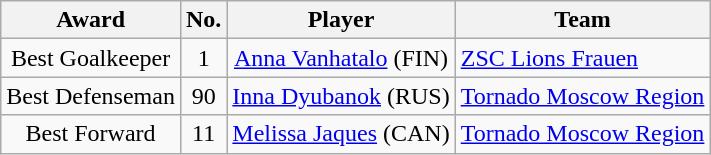<table class="wikitable">
<tr>
<th>Award</th>
<th>No.</th>
<th>Player</th>
<th>Team</th>
</tr>
<tr align="center">
<td>Best Goalkeeper</td>
<td>1</td>
<td><a href='#'>Anna Vanhatalo</a> (FIN)</td>
<td align="left"> <a href='#'>ZSC Lions Frauen</a></td>
</tr>
<tr align="center">
<td>Best Defenseman</td>
<td>90</td>
<td><a href='#'>Inna Dyubanok</a> (RUS)</td>
<td align="left"> <a href='#'>Tornado Moscow Region</a></td>
</tr>
<tr align="center">
<td>Best Forward</td>
<td>11</td>
<td><a href='#'>Melissa Jaques</a> (CAN)</td>
<td align="left"> <a href='#'>Tornado Moscow Region</a></td>
</tr>
</table>
